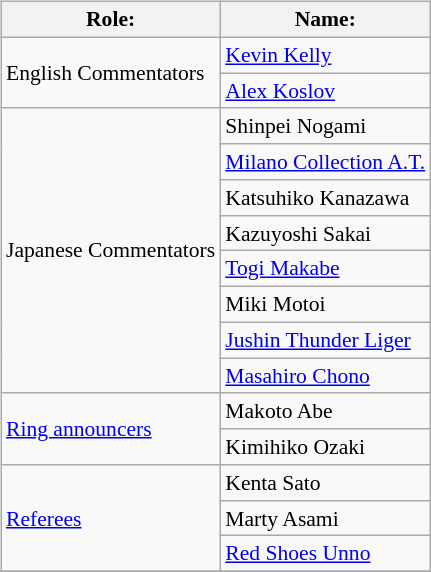<table class=wikitable style="font-size:90%; margin: 0.5em 0 0.5em 1em; float: right; clear: right;">
<tr>
<th>Role:</th>
<th>Name:</th>
</tr>
<tr>
<td rowspan="2">English Commentators</td>
<td><a href='#'>Kevin Kelly</a></td>
</tr>
<tr>
<td><a href='#'>Alex Koslov</a></td>
</tr>
<tr>
<td rowspan=8>Japanese Commentators</td>
<td>Shinpei Nogami</td>
</tr>
<tr>
<td><a href='#'>Milano Collection A.T.</a></td>
</tr>
<tr>
<td>Katsuhiko Kanazawa</td>
</tr>
<tr>
<td>Kazuyoshi Sakai</td>
</tr>
<tr>
<td><a href='#'>Togi Makabe</a></td>
</tr>
<tr>
<td>Miki Motoi</td>
</tr>
<tr>
<td><a href='#'>Jushin Thunder Liger</a></td>
</tr>
<tr>
<td><a href='#'>Masahiro Chono</a></td>
</tr>
<tr>
<td rowspan=2><a href='#'>Ring announcers</a></td>
<td>Makoto Abe</td>
</tr>
<tr>
<td>Kimihiko Ozaki</td>
</tr>
<tr>
<td rowspan="3"><a href='#'>Referees</a></td>
<td>Kenta Sato</td>
</tr>
<tr>
<td>Marty Asami</td>
</tr>
<tr>
<td><a href='#'>Red Shoes Unno</a></td>
</tr>
<tr>
</tr>
</table>
